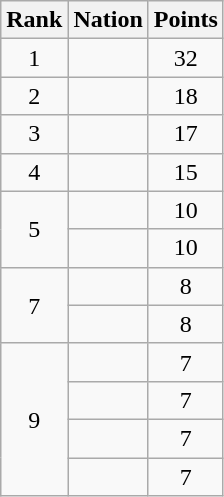<table class="wikitable" style="text-align:center">
<tr>
<th>Rank</th>
<th>Nation</th>
<th>Points</th>
</tr>
<tr>
<td>1</td>
<td align=left></td>
<td>32</td>
</tr>
<tr>
<td>2</td>
<td align=left></td>
<td>18</td>
</tr>
<tr>
<td>3</td>
<td align=left></td>
<td>17</td>
</tr>
<tr>
<td>4</td>
<td align=left></td>
<td>15</td>
</tr>
<tr>
<td rowspan="2">5</td>
<td align="left"></td>
<td>10</td>
</tr>
<tr>
<td align="left"></td>
<td>10</td>
</tr>
<tr>
<td rowspan="2">7</td>
<td align="left"></td>
<td>8</td>
</tr>
<tr>
<td align="left"></td>
<td>8</td>
</tr>
<tr>
<td rowspan="4">9</td>
<td align="left"></td>
<td>7</td>
</tr>
<tr>
<td align="left"></td>
<td>7</td>
</tr>
<tr>
<td align="left"></td>
<td>7</td>
</tr>
<tr>
<td align="left"></td>
<td>7</td>
</tr>
</table>
